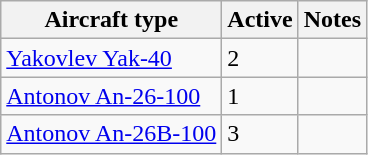<table class="wikitable sortable">
<tr>
<th>Aircraft type</th>
<th>Active</th>
<th>Notes</th>
</tr>
<tr>
<td><a href='#'>Yakovlev Yak-40</a></td>
<td>2</td>
<td></td>
</tr>
<tr>
<td><a href='#'>Antonov An-26-100</a></td>
<td>1</td>
<td></td>
</tr>
<tr>
<td><a href='#'>Antonov An-26B-100</a></td>
<td>3</td>
<td></td>
</tr>
</table>
